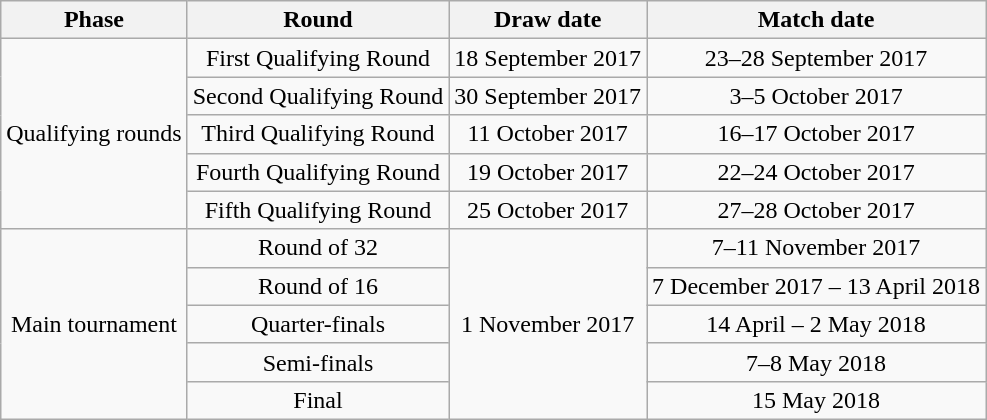<table class="wikitable" style="text-align:center">
<tr>
<th>Phase</th>
<th>Round</th>
<th>Draw date</th>
<th>Match date</th>
</tr>
<tr>
<td rowspan=5>Qualifying rounds</td>
<td>First Qualifying Round</td>
<td>18 September 2017</td>
<td>23–28 September 2017</td>
</tr>
<tr>
<td>Second Qualifying Round</td>
<td>30 September 2017</td>
<td>3–5 October 2017</td>
</tr>
<tr>
<td>Third Qualifying Round</td>
<td>11 October 2017</td>
<td>16–17 October 2017</td>
</tr>
<tr>
<td>Fourth Qualifying Round</td>
<td>19 October 2017</td>
<td>22–24 October 2017</td>
</tr>
<tr>
<td>Fifth Qualifying Round</td>
<td>25 October 2017</td>
<td>27–28 October 2017</td>
</tr>
<tr>
<td rowspan=5>Main tournament</td>
<td>Round of 32</td>
<td rowspan=5>1 November 2017</td>
<td>7–11 November 2017</td>
</tr>
<tr>
<td>Round of 16</td>
<td>7 December 2017 – 13 April 2018</td>
</tr>
<tr>
<td>Quarter-finals</td>
<td>14 April – 2 May 2018</td>
</tr>
<tr>
<td>Semi-finals</td>
<td>7–8 May 2018</td>
</tr>
<tr>
<td>Final</td>
<td>15 May 2018</td>
</tr>
</table>
